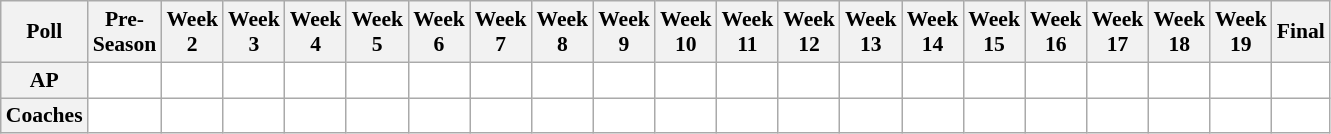<table class="wikitable" style="white-space:nowrap;font-size:90%">
<tr>
<th>Poll</th>
<th>Pre-<br>Season</th>
<th>Week<br>2</th>
<th>Week<br>3</th>
<th>Week<br>4</th>
<th>Week<br>5</th>
<th>Week<br>6</th>
<th>Week<br>7</th>
<th>Week<br>8</th>
<th>Week<br>9</th>
<th>Week<br>10</th>
<th>Week<br>11</th>
<th>Week<br>12</th>
<th>Week<br>13</th>
<th>Week<br>14</th>
<th>Week<br>15</th>
<th>Week<br>16</th>
<th>Week<br>17</th>
<th>Week<br>18</th>
<th>Week<br>19</th>
<th>Final</th>
</tr>
<tr style="text-align:center;">
<th>AP</th>
<td style="background:#FFF;"></td>
<td style="background:#FFF;"></td>
<td style="background:#FFF;"></td>
<td style="background:#FFF;"></td>
<td style="background:#FFF;"></td>
<td style="background:#FFF;"></td>
<td style="background:#FFF;"></td>
<td style="background:#FFF;"></td>
<td style="background:#FFF;"></td>
<td style="background:#FFF;"></td>
<td style="background:#FFF;"></td>
<td style="background:#FFF;"></td>
<td style="background:#FFF;"></td>
<td style="background:#FFF;"></td>
<td style="background:#FFF;"></td>
<td style="background:#FFF;"></td>
<td style="background:#FFF;"></td>
<td style="background:#FFF;"></td>
<td style="background:#FFF;"></td>
<td style="background:#FFF;"></td>
</tr>
<tr style="text-align:center;">
<th>Coaches</th>
<td style="background:#FFF;"></td>
<td style="background:#FFF;"></td>
<td style="background:#FFF;"></td>
<td style="background:#FFF;"></td>
<td style="background:#FFF;"></td>
<td style="background:#FFF;"></td>
<td style="background:#FFF;"></td>
<td style="background:#FFF;"></td>
<td style="background:#FFF;"></td>
<td style="background:#FFF;"></td>
<td style="background:#FFF;"></td>
<td style="background:#FFF;"></td>
<td style="background:#FFF;"></td>
<td style="background:#FFF;"></td>
<td style="background:#FFF;"></td>
<td style="background:#FFF;"></td>
<td style="background:#FFF;"></td>
<td style="background:#FFF;"></td>
<td style="background:#FFF;"></td>
<td style="background:#FFF;"></td>
</tr>
</table>
